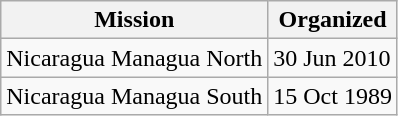<table class="wikitable">
<tr>
<th>Mission</th>
<th>Organized</th>
</tr>
<tr>
<td>Nicaragua Managua North</td>
<td>30 Jun 2010</td>
</tr>
<tr>
<td>Nicaragua Managua South</td>
<td>15 Oct 1989</td>
</tr>
</table>
